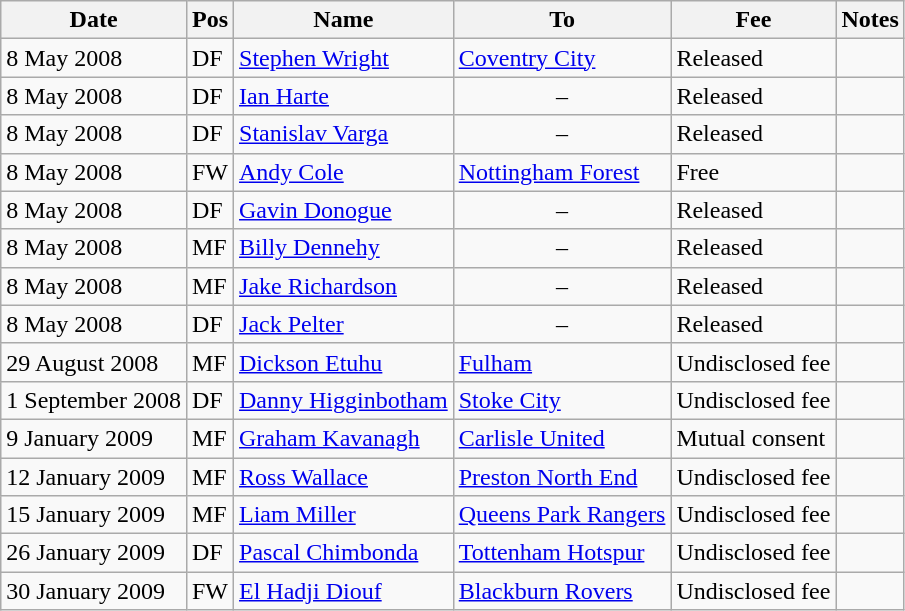<table class="wikitable">
<tr>
<th>Date</th>
<th>Pos</th>
<th>Name</th>
<th>To</th>
<th>Fee</th>
<th>Notes</th>
</tr>
<tr>
<td>8 May 2008</td>
<td>DF</td>
<td><a href='#'>Stephen Wright</a></td>
<td><a href='#'>Coventry City</a></td>
<td>Released</td>
<td></td>
</tr>
<tr>
<td>8 May 2008</td>
<td>DF</td>
<td><a href='#'>Ian Harte</a></td>
<td align="center">–</td>
<td>Released</td>
<td></td>
</tr>
<tr>
<td>8 May 2008</td>
<td>DF</td>
<td><a href='#'>Stanislav Varga</a></td>
<td align="center">–</td>
<td>Released</td>
<td></td>
</tr>
<tr>
<td>8 May 2008</td>
<td>FW</td>
<td><a href='#'>Andy Cole</a></td>
<td><a href='#'>Nottingham Forest</a></td>
<td>Free</td>
<td></td>
</tr>
<tr>
<td>8 May 2008</td>
<td>DF</td>
<td><a href='#'>Gavin Donogue</a></td>
<td align="center">–</td>
<td>Released</td>
<td></td>
</tr>
<tr>
<td>8 May 2008</td>
<td>MF</td>
<td><a href='#'>Billy Dennehy</a></td>
<td align="center">–</td>
<td>Released</td>
<td></td>
</tr>
<tr>
<td>8 May 2008</td>
<td>MF</td>
<td><a href='#'>Jake Richardson</a></td>
<td align="center">–</td>
<td>Released</td>
<td></td>
</tr>
<tr>
<td>8 May 2008</td>
<td>DF</td>
<td><a href='#'>Jack Pelter</a></td>
<td align="center">–</td>
<td>Released</td>
<td></td>
</tr>
<tr>
<td>29 August 2008</td>
<td>MF</td>
<td><a href='#'>Dickson Etuhu</a></td>
<td><a href='#'>Fulham</a></td>
<td>Undisclosed fee</td>
<td></td>
</tr>
<tr>
<td>1 September 2008</td>
<td>DF</td>
<td><a href='#'>Danny Higginbotham</a></td>
<td><a href='#'>Stoke City</a></td>
<td>Undisclosed fee</td>
<td></td>
</tr>
<tr>
<td>9 January 2009</td>
<td>MF</td>
<td><a href='#'>Graham Kavanagh</a></td>
<td><a href='#'>Carlisle United</a></td>
<td>Mutual consent</td>
<td></td>
</tr>
<tr>
<td>12 January 2009</td>
<td>MF</td>
<td><a href='#'>Ross Wallace</a></td>
<td><a href='#'>Preston North End</a></td>
<td>Undisclosed fee</td>
<td></td>
</tr>
<tr>
<td>15 January 2009</td>
<td>MF</td>
<td><a href='#'>Liam Miller</a></td>
<td><a href='#'>Queens Park Rangers</a></td>
<td>Undisclosed fee</td>
<td></td>
</tr>
<tr>
<td>26 January 2009</td>
<td>DF</td>
<td><a href='#'>Pascal Chimbonda</a></td>
<td><a href='#'>Tottenham Hotspur</a></td>
<td>Undisclosed fee</td>
<td></td>
</tr>
<tr>
<td>30 January 2009</td>
<td>FW</td>
<td><a href='#'>El Hadji Diouf</a></td>
<td><a href='#'>Blackburn Rovers</a></td>
<td>Undisclosed fee</td>
<td></td>
</tr>
</table>
